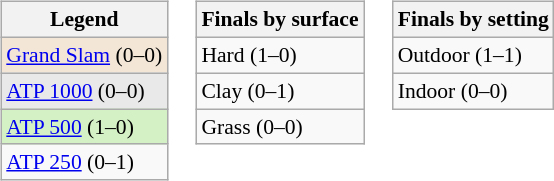<table>
<tr valign=top>
<td><br><table class="wikitable" style=font-size:90%>
<tr>
<th>Legend</th>
</tr>
<tr style="background:#f3e6d7;">
<td><a href='#'>Grand Slam</a> (0–0)</td>
</tr>
<tr style="background:#e9e9e9;">
<td><a href='#'>ATP 1000</a> (0–0)</td>
</tr>
<tr style="background:#d4f1c5;">
<td><a href='#'>ATP 500</a> (1–0)</td>
</tr>
<tr>
<td><a href='#'>ATP 250</a> (0–1)</td>
</tr>
</table>
</td>
<td><br><table class="wikitable" style=font-size:90%>
<tr>
<th>Finals by surface</th>
</tr>
<tr>
<td>Hard (1–0)</td>
</tr>
<tr>
<td>Clay (0–1)</td>
</tr>
<tr>
<td>Grass (0–0)</td>
</tr>
</table>
</td>
<td><br><table class="wikitable" style=font-size:90%>
<tr>
<th>Finals by setting</th>
</tr>
<tr>
<td>Outdoor (1–1)</td>
</tr>
<tr>
<td>Indoor (0–0)</td>
</tr>
</table>
</td>
</tr>
</table>
